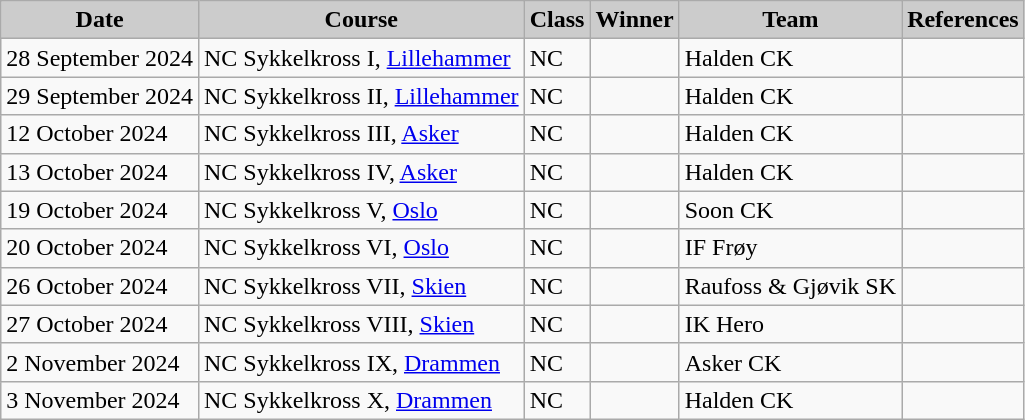<table class="wikitable sortable alternance ">
<tr>
<th scope="col" style="background-color:#CCCCCC;">Date</th>
<th scope="col" style="background-color:#CCCCCC;">Course</th>
<th scope="col" style="background-color:#CCCCCC;">Class</th>
<th scope="col" style="background-color:#CCCCCC;">Winner</th>
<th scope="col" style="background-color:#CCCCCC;">Team</th>
<th scope="col" style="background-color:#CCCCCC;">References</th>
</tr>
<tr>
<td>28 September 2024</td>
<td> NC Sykkelkross I, <a href='#'>Lillehammer</a></td>
<td>NC</td>
<td></td>
<td>Halden CK</td>
<td></td>
</tr>
<tr>
<td>29 September 2024</td>
<td> NC Sykkelkross II, <a href='#'>Lillehammer</a></td>
<td>NC</td>
<td></td>
<td>Halden CK</td>
<td></td>
</tr>
<tr>
<td>12 October 2024</td>
<td> NC Sykkelkross III, <a href='#'>Asker</a></td>
<td>NC</td>
<td></td>
<td>Halden CK</td>
<td></td>
</tr>
<tr>
<td>13 October 2024</td>
<td> NC Sykkelkross IV, <a href='#'>Asker</a></td>
<td>NC</td>
<td></td>
<td>Halden CK</td>
<td></td>
</tr>
<tr>
<td>19 October 2024</td>
<td> NC Sykkelkross V, <a href='#'>Oslo</a></td>
<td>NC</td>
<td></td>
<td>Soon CK</td>
<td></td>
</tr>
<tr>
<td>20 October 2024</td>
<td> NC Sykkelkross VI, <a href='#'>Oslo</a></td>
<td>NC</td>
<td></td>
<td>IF Frøy</td>
<td></td>
</tr>
<tr>
<td>26 October 2024</td>
<td> NC Sykkelkross VII, <a href='#'>Skien</a></td>
<td>NC</td>
<td></td>
<td>Raufoss & Gjøvik SK</td>
<td></td>
</tr>
<tr>
<td>27 October 2024</td>
<td> NC Sykkelkross VIII, <a href='#'>Skien</a></td>
<td>NC</td>
<td></td>
<td>IK Hero</td>
<td></td>
</tr>
<tr>
<td>2 November 2024</td>
<td> NC Sykkelkross IX, <a href='#'>Drammen</a></td>
<td>NC</td>
<td></td>
<td>Asker CK</td>
<td></td>
</tr>
<tr>
<td>3 November 2024</td>
<td> NC Sykkelkross X, <a href='#'>Drammen</a></td>
<td>NC</td>
<td></td>
<td>Halden CK</td>
<td></td>
</tr>
</table>
